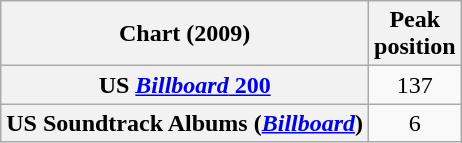<table class="wikitable sortable plainrowheaders" style="text-align:center">
<tr>
<th scope="col">Chart (2009)</th>
<th scope="col">Peak<br>position</th>
</tr>
<tr>
<th scope="row">US <a href='#'><em>Billboard</em> 200</a></th>
<td>137</td>
</tr>
<tr>
<th scope="row">US Soundtrack Albums (<a href='#'><em>Billboard</em></a>)</th>
<td>6</td>
</tr>
</table>
